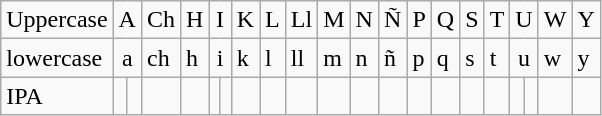<table class="wikitable">
<tr>
<td>Uppercase</td>
<td align="center" colspan="2">A</td>
<td>Ch</td>
<td>H</td>
<td align="center" colspan="2">I</td>
<td>K</td>
<td>L</td>
<td>Ll</td>
<td>M</td>
<td>N</td>
<td>Ñ</td>
<td>P</td>
<td>Q</td>
<td>S</td>
<td>T</td>
<td align="center" colspan="2">U</td>
<td>W</td>
<td>Y</td>
</tr>
<tr>
<td>lowercase</td>
<td align="center" colspan="2">a</td>
<td>ch</td>
<td>h</td>
<td align="center" colspan="2">i</td>
<td>k</td>
<td>l</td>
<td>ll</td>
<td>m</td>
<td>n</td>
<td>ñ</td>
<td>p</td>
<td>q</td>
<td>s</td>
<td>t</td>
<td align="center" colspan="2">u</td>
<td>w</td>
<td>y</td>
</tr>
<tr>
<td>IPA</td>
<td></td>
<td></td>
<td></td>
<td></td>
<td></td>
<td></td>
<td></td>
<td></td>
<td></td>
<td></td>
<td></td>
<td></td>
<td></td>
<td></td>
<td></td>
<td></td>
<td></td>
<td></td>
<td></td>
<td></td>
</tr>
</table>
